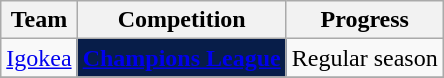<table class="wikitable sortable">
<tr>
<th>Team</th>
<th>Competition</th>
<th>Progress</th>
</tr>
<tr>
<td><a href='#'>Igokea</a></td>
<td style="background-color:#071D49;color:#D0D3D4;text-align:center"><strong><span><a href='#'>Champions League</a></span></strong></td>
<td>Regular season</td>
</tr>
<tr>
</tr>
</table>
